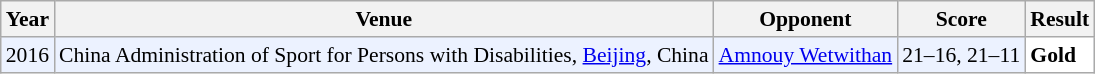<table class="sortable wikitable" style="font-size: 90%;">
<tr>
<th>Year</th>
<th>Venue</th>
<th>Opponent</th>
<th>Score</th>
<th>Result</th>
</tr>
<tr style="background:#ECF2FF">
<td align="center">2016</td>
<td align="left">China Administration of Sport for Persons with Disabilities, <a href='#'>Beijing</a>, China</td>
<td align="left"> <a href='#'>Amnouy Wetwithan</a></td>
<td align="left">21–16, 21–11</td>
<td style="text-align:left; background:white"> <strong>Gold</strong></td>
</tr>
</table>
